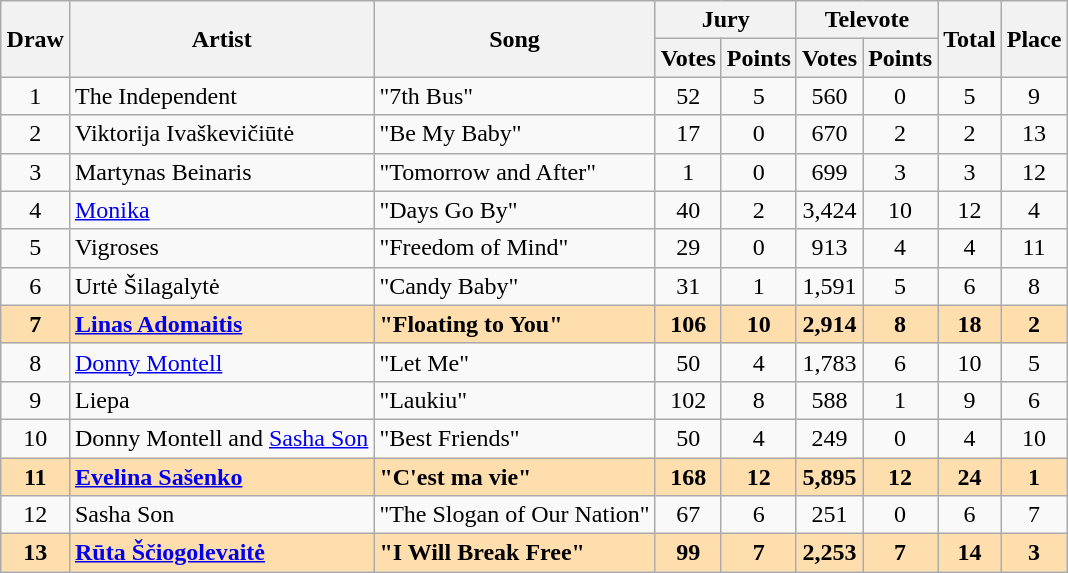<table class="sortable wikitable" style="margin: 1em auto 1em auto; text-align:center;">
<tr>
<th rowspan="2">Draw</th>
<th rowspan="2">Artist</th>
<th rowspan="2">Song</th>
<th colspan="2">Jury</th>
<th colspan="2">Televote</th>
<th rowspan="2">Total</th>
<th rowspan="2">Place</th>
</tr>
<tr>
<th>Votes</th>
<th>Points</th>
<th>Votes</th>
<th>Points</th>
</tr>
<tr>
<td>1</td>
<td align="left" data-sort-value="Independent, The">The Independent</td>
<td align="left">"7th Bus"</td>
<td>52</td>
<td>5</td>
<td>560</td>
<td>0</td>
<td>5</td>
<td>9</td>
</tr>
<tr>
<td>2</td>
<td align="left">Viktorija Ivaškevičiūtė</td>
<td align="left">"Be My Baby"</td>
<td>17</td>
<td>0</td>
<td>670</td>
<td>2</td>
<td>2</td>
<td>13</td>
</tr>
<tr>
<td>3</td>
<td align="left">Martynas Beinaris</td>
<td align="left">"Tomorrow and After"</td>
<td>1</td>
<td>0</td>
<td>699</td>
<td>3</td>
<td>3</td>
<td>12</td>
</tr>
<tr>
<td>4</td>
<td align="left"><a href='#'>Monika</a></td>
<td align="left">"Days Go By"</td>
<td>40</td>
<td>2</td>
<td>3,424</td>
<td>10</td>
<td>12</td>
<td>4</td>
</tr>
<tr>
<td>5</td>
<td align="left">Vigroses</td>
<td align="left">"Freedom of Mind"</td>
<td>29</td>
<td>0</td>
<td>913</td>
<td>4</td>
<td>4</td>
<td>11</td>
</tr>
<tr>
<td>6</td>
<td align="left">Urtė Šilagalytė</td>
<td align="left">"Candy Baby"</td>
<td>31</td>
<td>1</td>
<td>1,591</td>
<td>5</td>
<td>6</td>
<td>8</td>
</tr>
<tr style="font-weight:bold; background:navajowhite;">
<td>7</td>
<td align="left"><a href='#'>Linas Adomaitis</a></td>
<td align="left">"Floating to You"</td>
<td>106</td>
<td>10</td>
<td>2,914</td>
<td>8</td>
<td>18</td>
<td>2</td>
</tr>
<tr>
<td>8</td>
<td align="left"><a href='#'>Donny Montell</a></td>
<td align="left">"Let Me"</td>
<td>50</td>
<td>4</td>
<td>1,783</td>
<td>6</td>
<td>10</td>
<td>5</td>
</tr>
<tr>
<td>9</td>
<td align="left">Liepa</td>
<td align="left">"Laukiu"</td>
<td>102</td>
<td>8</td>
<td>588</td>
<td>1</td>
<td>9</td>
<td>6</td>
</tr>
<tr>
<td>10</td>
<td align="left">Donny Montell and <a href='#'>Sasha Son</a></td>
<td align="left">"Best Friends"</td>
<td>50</td>
<td>4</td>
<td>249</td>
<td>0</td>
<td>4</td>
<td>10</td>
</tr>
<tr style="font-weight:bold; background:navajowhite;">
<td>11</td>
<td align="left"><a href='#'>Evelina Sašenko</a></td>
<td align="left">"C'est ma vie"</td>
<td>168</td>
<td>12</td>
<td>5,895</td>
<td>12</td>
<td>24</td>
<td>1</td>
</tr>
<tr>
<td>12</td>
<td align="left">Sasha Son</td>
<td align="left">"The Slogan of Our Nation"</td>
<td>67</td>
<td>6</td>
<td>251</td>
<td>0</td>
<td>6</td>
<td>7</td>
</tr>
<tr style="font-weight:bold; background:navajowhite;">
<td>13</td>
<td align="left"><a href='#'>Rūta Ščiogolevaitė</a></td>
<td align="left">"I Will Break Free"</td>
<td>99</td>
<td>7</td>
<td>2,253</td>
<td>7</td>
<td>14</td>
<td>3</td>
</tr>
</table>
